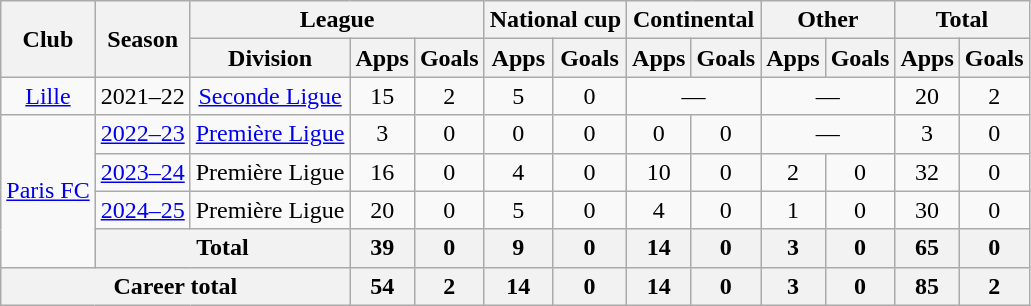<table class="wikitable" style="text-align:center">
<tr>
<th rowspan="2">Club</th>
<th rowspan="2">Season</th>
<th colspan="3">League</th>
<th colspan="2">National cup</th>
<th colspan="2">Continental</th>
<th colspan="2">Other</th>
<th colspan="2">Total</th>
</tr>
<tr>
<th>Division</th>
<th>Apps</th>
<th>Goals</th>
<th>Apps</th>
<th>Goals</th>
<th>Apps</th>
<th>Goals</th>
<th>Apps</th>
<th>Goals</th>
<th>Apps</th>
<th>Goals</th>
</tr>
<tr>
<td><a href='#'>Lille</a></td>
<td>2021–22</td>
<td><a href='#'>Seconde Ligue</a></td>
<td>15</td>
<td>2</td>
<td>5</td>
<td>0</td>
<td colspan="2">—</td>
<td colspan="2">—</td>
<td>20</td>
<td>2</td>
</tr>
<tr>
<td rowspan="4"><a href='#'>Paris FC</a></td>
<td><a href='#'>2022–23</a></td>
<td><a href='#'>Première Ligue</a></td>
<td>3</td>
<td>0</td>
<td>0</td>
<td>0</td>
<td>0</td>
<td>0</td>
<td colspan="2">—</td>
<td>3</td>
<td>0</td>
</tr>
<tr>
<td><a href='#'>2023–24</a></td>
<td>Première Ligue</td>
<td>16</td>
<td>0</td>
<td>4</td>
<td>0</td>
<td>10</td>
<td>0</td>
<td>2</td>
<td>0</td>
<td>32</td>
<td>0</td>
</tr>
<tr>
<td><a href='#'>2024–25</a></td>
<td>Première Ligue</td>
<td>20</td>
<td>0</td>
<td>5</td>
<td>0</td>
<td>4</td>
<td>0</td>
<td>1</td>
<td>0</td>
<td>30</td>
<td>0</td>
</tr>
<tr>
<th colspan="2">Total</th>
<th>39</th>
<th>0</th>
<th>9</th>
<th>0</th>
<th>14</th>
<th>0</th>
<th>3</th>
<th>0</th>
<th>65</th>
<th>0</th>
</tr>
<tr>
<th colspan="3">Career total</th>
<th>54</th>
<th>2</th>
<th>14</th>
<th>0</th>
<th>14</th>
<th>0</th>
<th>3</th>
<th>0</th>
<th>85</th>
<th>2</th>
</tr>
</table>
